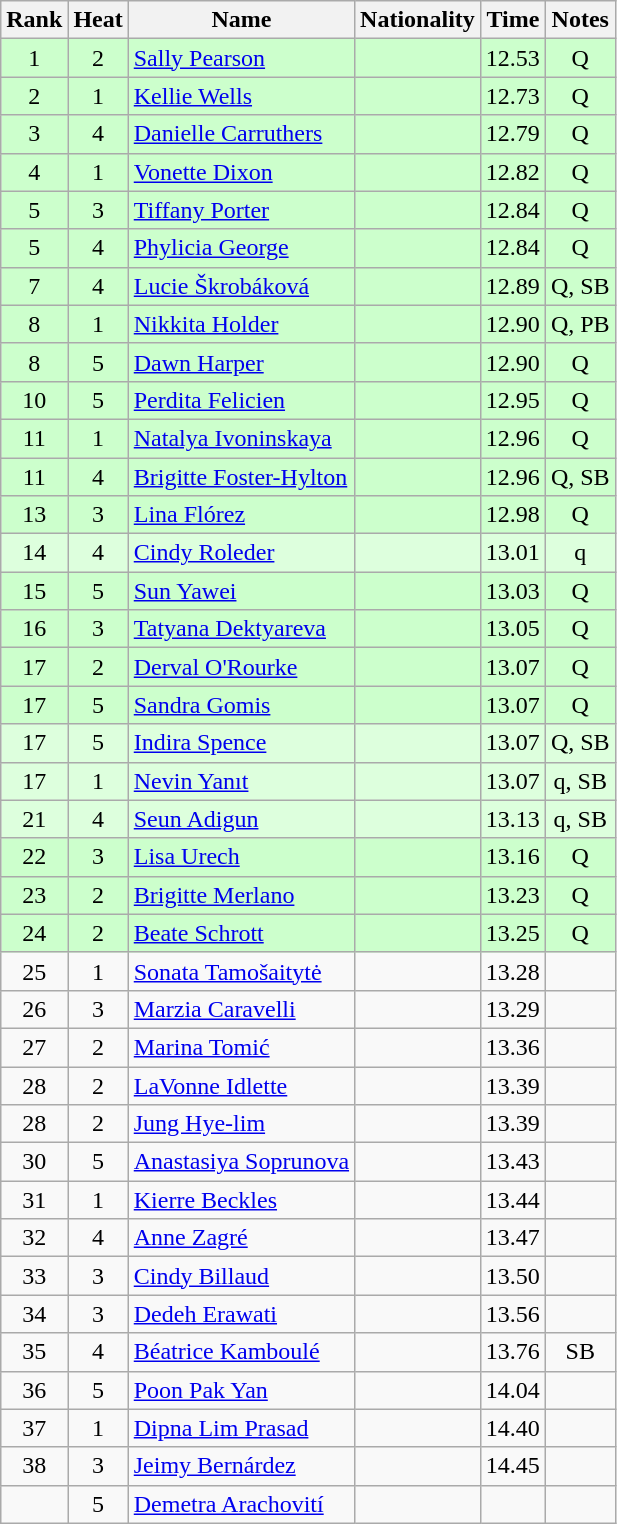<table class="wikitable sortable" style="text-align:center">
<tr>
<th>Rank</th>
<th>Heat</th>
<th>Name</th>
<th>Nationality</th>
<th>Time</th>
<th>Notes</th>
</tr>
<tr bgcolor=ccffcc>
<td>1</td>
<td>2</td>
<td align=left><a href='#'>Sally Pearson</a></td>
<td align=left></td>
<td>12.53</td>
<td>Q</td>
</tr>
<tr bgcolor=ccffcc>
<td>2</td>
<td>1</td>
<td align=left><a href='#'>Kellie Wells</a></td>
<td align=left></td>
<td>12.73</td>
<td>Q</td>
</tr>
<tr bgcolor=ccffcc>
<td>3</td>
<td>4</td>
<td align=left><a href='#'>Danielle Carruthers</a></td>
<td align=left></td>
<td>12.79</td>
<td>Q</td>
</tr>
<tr bgcolor=ccffcc>
<td>4</td>
<td>1</td>
<td align=left><a href='#'>Vonette Dixon</a></td>
<td align=left></td>
<td>12.82</td>
<td>Q</td>
</tr>
<tr bgcolor=ccffcc>
<td>5</td>
<td>3</td>
<td align=left><a href='#'>Tiffany Porter</a></td>
<td align=left></td>
<td>12.84</td>
<td>Q</td>
</tr>
<tr bgcolor=ccffcc>
<td>5</td>
<td>4</td>
<td align=left><a href='#'>Phylicia George</a></td>
<td align=left></td>
<td>12.84</td>
<td>Q</td>
</tr>
<tr bgcolor=ccffcc>
<td>7</td>
<td>4</td>
<td align=left><a href='#'>Lucie Škrobáková</a></td>
<td align=left></td>
<td>12.89</td>
<td>Q, SB</td>
</tr>
<tr bgcolor=ccffcc>
<td>8</td>
<td>1</td>
<td align=left><a href='#'>Nikkita Holder</a></td>
<td align=left></td>
<td>12.90</td>
<td>Q, PB</td>
</tr>
<tr bgcolor=ccffcc>
<td>8</td>
<td>5</td>
<td align=left><a href='#'>Dawn Harper</a></td>
<td align=left></td>
<td>12.90</td>
<td>Q</td>
</tr>
<tr bgcolor=ccffcc>
<td>10</td>
<td>5</td>
<td align=left><a href='#'>Perdita Felicien</a></td>
<td align=left></td>
<td>12.95</td>
<td>Q</td>
</tr>
<tr bgcolor=ccffcc>
<td>11</td>
<td>1</td>
<td align=left><a href='#'>Natalya Ivoninskaya</a></td>
<td align=left></td>
<td>12.96</td>
<td>Q</td>
</tr>
<tr bgcolor=ccffcc>
<td>11</td>
<td>4</td>
<td align=left><a href='#'>Brigitte Foster-Hylton</a></td>
<td align=left></td>
<td>12.96</td>
<td>Q, SB</td>
</tr>
<tr bgcolor=ccffcc>
<td>13</td>
<td>3</td>
<td align=left><a href='#'>Lina Flórez</a></td>
<td align=left></td>
<td>12.98</td>
<td>Q</td>
</tr>
<tr bgcolor=ddffdd>
<td>14</td>
<td>4</td>
<td align=left><a href='#'>Cindy Roleder</a></td>
<td align=left></td>
<td>13.01</td>
<td>q</td>
</tr>
<tr bgcolor=ccffcc>
<td>15</td>
<td>5</td>
<td align=left><a href='#'>Sun Yawei</a></td>
<td align=left></td>
<td>13.03</td>
<td>Q</td>
</tr>
<tr bgcolor=ccffcc>
<td>16</td>
<td>3</td>
<td align=left><a href='#'>Tatyana Dektyareva</a></td>
<td align=left></td>
<td>13.05</td>
<td>Q</td>
</tr>
<tr bgcolor=ccffcc>
<td>17</td>
<td>2</td>
<td align=left><a href='#'>Derval O'Rourke</a></td>
<td align=left></td>
<td>13.07</td>
<td>Q</td>
</tr>
<tr bgcolor=ccffcc>
<td>17</td>
<td>5</td>
<td align=left><a href='#'>Sandra Gomis</a></td>
<td align=left></td>
<td>13.07</td>
<td>Q</td>
</tr>
<tr bgcolor=ddffdd>
<td>17</td>
<td>5</td>
<td align=left><a href='#'>Indira Spence</a></td>
<td align=left></td>
<td>13.07</td>
<td>Q, SB</td>
</tr>
<tr bgcolor=ddffdd>
<td>17</td>
<td>1</td>
<td align=left><a href='#'>Nevin Yanıt</a></td>
<td align=left></td>
<td>13.07</td>
<td>q, SB</td>
</tr>
<tr bgcolor=ddffdd>
<td>21</td>
<td>4</td>
<td align=left><a href='#'>Seun Adigun</a></td>
<td align=left></td>
<td>13.13</td>
<td>q, SB</td>
</tr>
<tr bgcolor=ccffcc>
<td>22</td>
<td>3</td>
<td align=left><a href='#'>Lisa Urech</a></td>
<td align=left></td>
<td>13.16</td>
<td>Q</td>
</tr>
<tr bgcolor=ccffcc>
<td>23</td>
<td>2</td>
<td align=left><a href='#'>Brigitte Merlano</a></td>
<td align=left></td>
<td>13.23</td>
<td>Q</td>
</tr>
<tr bgcolor=ccffcc>
<td>24</td>
<td>2</td>
<td align=left><a href='#'>Beate Schrott</a></td>
<td align=left></td>
<td>13.25</td>
<td>Q</td>
</tr>
<tr>
<td>25</td>
<td>1</td>
<td align=left><a href='#'>Sonata Tamošaitytė</a></td>
<td align=left></td>
<td>13.28</td>
<td></td>
</tr>
<tr>
<td>26</td>
<td>3</td>
<td align=left><a href='#'>Marzia Caravelli</a></td>
<td align=left></td>
<td>13.29</td>
<td></td>
</tr>
<tr>
<td>27</td>
<td>2</td>
<td align=left><a href='#'>Marina Tomić</a></td>
<td align=left></td>
<td>13.36</td>
<td></td>
</tr>
<tr>
<td>28</td>
<td>2</td>
<td align=left><a href='#'>LaVonne Idlette</a></td>
<td align=left></td>
<td>13.39</td>
<td></td>
</tr>
<tr>
<td>28</td>
<td>2</td>
<td align=left><a href='#'>Jung Hye-lim</a></td>
<td align=left></td>
<td>13.39</td>
<td></td>
</tr>
<tr>
<td>30</td>
<td>5</td>
<td align=left><a href='#'>Anastasiya Soprunova</a></td>
<td align=left></td>
<td>13.43</td>
<td></td>
</tr>
<tr>
<td>31</td>
<td>1</td>
<td align=left><a href='#'>Kierre Beckles</a></td>
<td align=left></td>
<td>13.44</td>
<td></td>
</tr>
<tr>
<td>32</td>
<td>4</td>
<td align=left><a href='#'>Anne Zagré</a></td>
<td align=left></td>
<td>13.47</td>
<td></td>
</tr>
<tr>
<td>33</td>
<td>3</td>
<td align=left><a href='#'>Cindy Billaud</a></td>
<td align=left></td>
<td>13.50</td>
<td></td>
</tr>
<tr>
<td>34</td>
<td>3</td>
<td align=left><a href='#'>Dedeh Erawati</a></td>
<td align=left></td>
<td>13.56</td>
<td></td>
</tr>
<tr>
<td>35</td>
<td>4</td>
<td align=left><a href='#'>Béatrice Kamboulé</a></td>
<td align=left></td>
<td>13.76</td>
<td>SB</td>
</tr>
<tr>
<td>36</td>
<td>5</td>
<td align=left><a href='#'>Poon Pak Yan</a></td>
<td align=left></td>
<td>14.04</td>
<td></td>
</tr>
<tr>
<td>37</td>
<td>1</td>
<td align=left><a href='#'>Dipna Lim Prasad</a></td>
<td align=left></td>
<td>14.40</td>
<td></td>
</tr>
<tr>
<td>38</td>
<td>3</td>
<td align=left><a href='#'>Jeimy Bernárdez</a></td>
<td align=left></td>
<td>14.45</td>
<td></td>
</tr>
<tr>
<td></td>
<td>5</td>
<td align=left><a href='#'>Demetra Arachovití</a></td>
<td align=left></td>
<td></td>
<td></td>
</tr>
</table>
